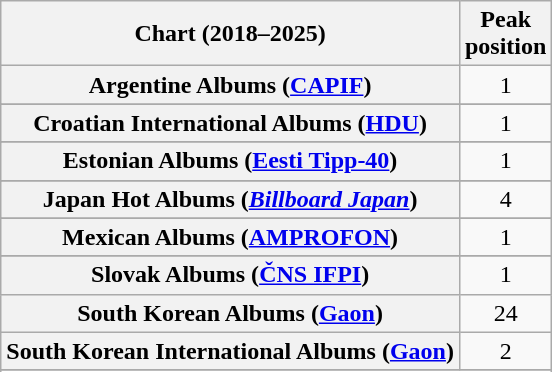<table class="wikitable sortable plainrowheaders" style="text-align:center">
<tr>
<th scope="col">Chart (2018–2025)</th>
<th scope="col">Peak<br> position</th>
</tr>
<tr>
<th scope="row">Argentine Albums (<a href='#'>CAPIF</a>)</th>
<td>1</td>
</tr>
<tr>
</tr>
<tr>
</tr>
<tr>
</tr>
<tr>
</tr>
<tr>
</tr>
<tr>
<th scope="row">Croatian International Albums (<a href='#'>HDU</a>)</th>
<td>1</td>
</tr>
<tr>
</tr>
<tr>
</tr>
<tr>
<th scope="row">Estonian Albums (<a href='#'>Eesti Tipp-40</a>)</th>
<td>1</td>
</tr>
<tr>
</tr>
<tr>
</tr>
<tr>
</tr>
<tr>
</tr>
<tr>
</tr>
<tr>
</tr>
<tr>
</tr>
<tr>
</tr>
<tr>
<th scope="row">Japan Hot Albums (<em><a href='#'>Billboard Japan</a></em>)</th>
<td>4</td>
</tr>
<tr>
</tr>
<tr>
<th scope="row">Mexican Albums (<a href='#'>AMPROFON</a>)</th>
<td>1</td>
</tr>
<tr>
</tr>
<tr>
</tr>
<tr>
</tr>
<tr>
</tr>
<tr>
</tr>
<tr>
<th scope="row">Slovak Albums (<a href='#'>ČNS IFPI</a>)</th>
<td>1</td>
</tr>
<tr>
<th scope="row">South Korean Albums (<a href='#'>Gaon</a>)</th>
<td>24</td>
</tr>
<tr>
<th scope="row">South Korean International Albums (<a href='#'>Gaon</a>)</th>
<td>2</td>
</tr>
<tr>
</tr>
<tr>
</tr>
<tr>
</tr>
<tr>
</tr>
<tr>
</tr>
</table>
